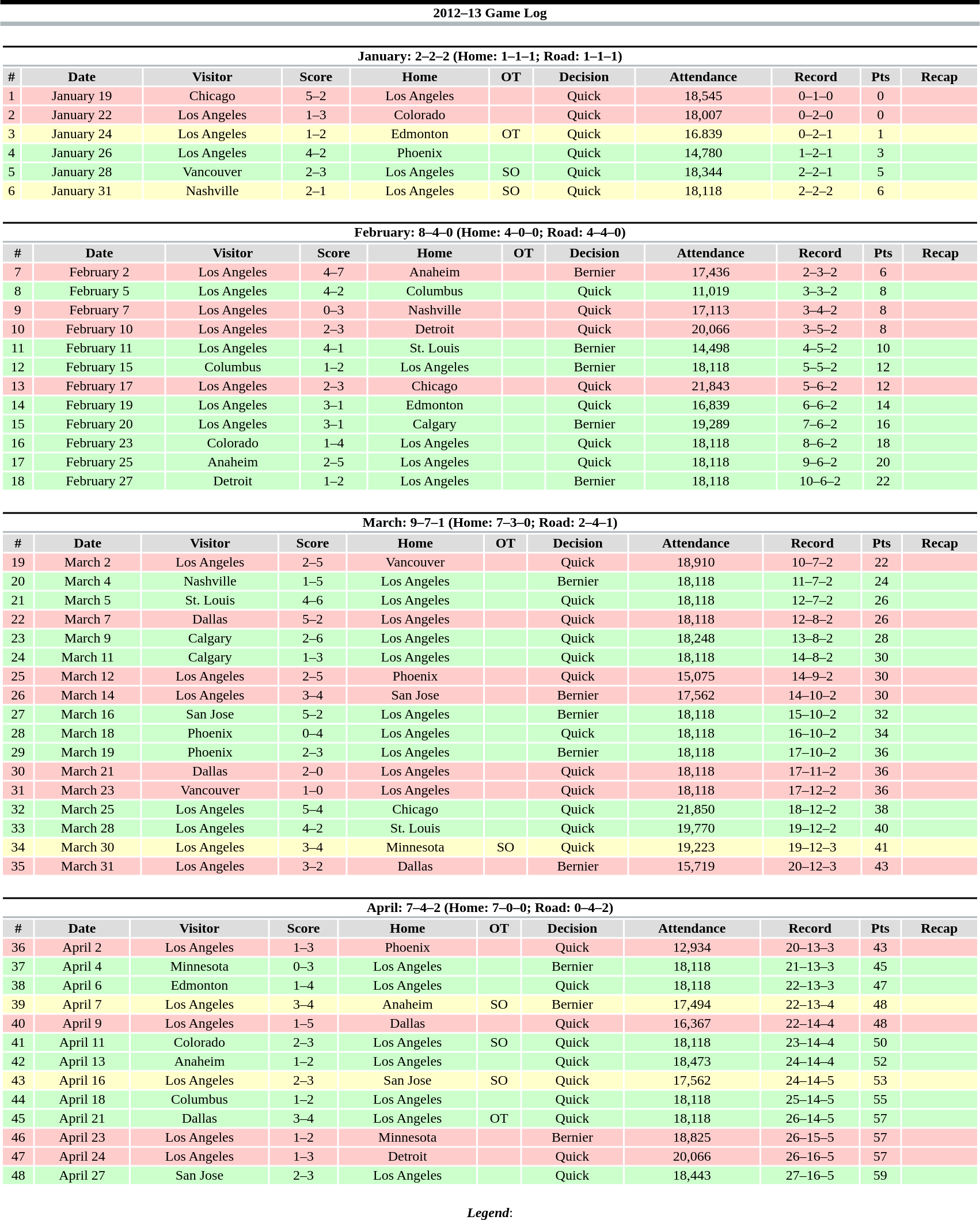<table class="toccolours" width=90% style="clear:both; margin:1.5em auto; text-align:center;">
<tr>
<th colspan=11 style="background:#FFFFFF; border-top:#000000 5px solid; border-bottom:#AFB7BA 5px solid;">2012–13 Game Log</th>
</tr>
<tr>
<td colspan=11><br><table class="toccolours collapsible collapsed" width=100%>
<tr>
<th colspan=11 style="background:#FFFFFF; border-top:#000000 2px solid; border-bottom:#AFB7BA 2px solid;">January: 2–2–2 (Home: 1–1–1; Road: 1–1–1)</th>
</tr>
<tr align="center" bgcolor="#dddddd">
<th>#</th>
<th>Date</th>
<th>Visitor</th>
<th>Score</th>
<th>Home</th>
<th>OT</th>
<th>Decision</th>
<th>Attendance</th>
<th>Record</th>
<th>Pts</th>
<th>Recap</th>
</tr>
<tr style="text-align:center; background:#fcc;">
<td>1</td>
<td>January 19</td>
<td>Chicago</td>
<td>5–2</td>
<td>Los Angeles</td>
<td></td>
<td>Quick</td>
<td>18,545</td>
<td>0–1–0</td>
<td>0</td>
<td></td>
</tr>
<tr style="text-align:center; background:#fcc;">
<td>2</td>
<td>January 22</td>
<td>Los Angeles</td>
<td>1–3</td>
<td>Colorado</td>
<td></td>
<td>Quick</td>
<td>18,007</td>
<td>0–2–0</td>
<td>0</td>
<td></td>
</tr>
<tr align="center" bgcolor="#ffc">
<td>3</td>
<td>January 24</td>
<td>Los Angeles</td>
<td>1–2</td>
<td>Edmonton</td>
<td>OT</td>
<td>Quick</td>
<td>16.839</td>
<td>0–2–1</td>
<td>1</td>
<td></td>
</tr>
<tr align="center" bgcolor="#cfc">
<td>4</td>
<td>January 26</td>
<td>Los Angeles</td>
<td>4–2</td>
<td>Phoenix</td>
<td></td>
<td>Quick</td>
<td>14,780</td>
<td>1–2–1</td>
<td>3</td>
<td></td>
</tr>
<tr align="center" bgcolor="#cfc">
<td>5</td>
<td>January 28</td>
<td>Vancouver</td>
<td>2–3</td>
<td>Los Angeles</td>
<td>SO</td>
<td>Quick</td>
<td>18,344</td>
<td>2–2–1</td>
<td>5</td>
<td></td>
</tr>
<tr align="center" bgcolor="#ffc">
<td>6</td>
<td>January 31</td>
<td>Nashville</td>
<td>2–1</td>
<td>Los Angeles</td>
<td>SO</td>
<td>Quick</td>
<td>18,118</td>
<td>2–2–2</td>
<td>6</td>
<td></td>
</tr>
</table>
</td>
</tr>
<tr>
<td colspan=11><br><table class="toccolours collapsible collapsed" width=100%>
<tr>
<th colspan=11 style="background:#FFFFFF; border-top:#000000 2px solid; border-bottom:#AFB7BA 2px solid;">February: 8–4–0 (Home: 4–0–0; Road: 4–4–0)</th>
</tr>
<tr align="center" bgcolor="#dddddd">
<th>#</th>
<th>Date</th>
<th>Visitor</th>
<th>Score</th>
<th>Home</th>
<th>OT</th>
<th>Decision</th>
<th>Attendance</th>
<th>Record</th>
<th>Pts</th>
<th>Recap</th>
</tr>
<tr style="text-align:center; background:#fcc;">
<td>7</td>
<td>February 2</td>
<td>Los Angeles</td>
<td>4–7</td>
<td>Anaheim</td>
<td></td>
<td>Bernier</td>
<td>17,436</td>
<td>2–3–2</td>
<td>6</td>
<td></td>
</tr>
<tr align="center" bgcolor="#cfc">
<td>8</td>
<td>February 5</td>
<td>Los Angeles</td>
<td>4–2</td>
<td>Columbus</td>
<td></td>
<td>Quick</td>
<td>11,019</td>
<td>3–3–2</td>
<td>8</td>
<td></td>
</tr>
<tr align="center" bgcolor="#fcc">
<td>9</td>
<td>February 7</td>
<td>Los Angeles</td>
<td>0–3</td>
<td>Nashville</td>
<td></td>
<td>Quick</td>
<td>17,113</td>
<td>3–4–2</td>
<td>8</td>
<td></td>
</tr>
<tr align="center" bgcolor="#fcc">
<td>10</td>
<td>February 10</td>
<td>Los Angeles</td>
<td>2–3</td>
<td>Detroit</td>
<td></td>
<td>Quick</td>
<td>20,066</td>
<td>3–5–2</td>
<td>8</td>
<td></td>
</tr>
<tr align="center" bgcolor="#cfc">
<td>11</td>
<td>February 11</td>
<td>Los Angeles</td>
<td>4–1</td>
<td>St. Louis</td>
<td></td>
<td>Bernier</td>
<td>14,498</td>
<td>4–5–2</td>
<td>10</td>
<td></td>
</tr>
<tr align="center" bgcolor="#cfc">
<td>12</td>
<td>February 15</td>
<td>Columbus</td>
<td>1–2</td>
<td>Los Angeles</td>
<td></td>
<td>Bernier</td>
<td>18,118</td>
<td>5–5–2</td>
<td>12</td>
<td></td>
</tr>
<tr align="center" bgcolor="#fcc">
<td>13</td>
<td>February 17</td>
<td>Los Angeles</td>
<td>2–3</td>
<td>Chicago</td>
<td></td>
<td>Quick</td>
<td>21,843</td>
<td>5–6–2</td>
<td>12</td>
<td></td>
</tr>
<tr align="center" bgcolor="#cfc">
<td>14</td>
<td>February 19</td>
<td>Los Angeles</td>
<td>3–1</td>
<td>Edmonton</td>
<td></td>
<td>Quick</td>
<td>16,839</td>
<td>6–6–2</td>
<td>14</td>
<td></td>
</tr>
<tr align="center" bgcolor="#cfc">
<td>15</td>
<td>February 20</td>
<td>Los Angeles</td>
<td>3–1</td>
<td>Calgary</td>
<td></td>
<td>Bernier</td>
<td>19,289</td>
<td>7–6–2</td>
<td>16</td>
<td></td>
</tr>
<tr align="center" bgcolor="#cfc">
<td>16</td>
<td>February 23</td>
<td>Colorado</td>
<td>1–4</td>
<td>Los Angeles</td>
<td></td>
<td>Quick</td>
<td>18,118</td>
<td>8–6–2</td>
<td>18</td>
<td></td>
</tr>
<tr align="center" bgcolor="#cfc">
<td>17</td>
<td>February 25</td>
<td>Anaheim</td>
<td>2–5</td>
<td>Los Angeles</td>
<td></td>
<td>Quick</td>
<td>18,118</td>
<td>9–6–2</td>
<td>20</td>
<td></td>
</tr>
<tr align="center" bgcolor="#cfc">
<td>18</td>
<td>February 27</td>
<td>Detroit</td>
<td>1–2</td>
<td>Los Angeles</td>
<td></td>
<td>Bernier</td>
<td>18,118</td>
<td>10–6–2</td>
<td>22</td>
<td></td>
</tr>
</table>
</td>
</tr>
<tr>
<td colspan=11><br><table class="toccolours collapsible collapsed" width=100%>
<tr>
<th colspan=11 style="background:#FFFFFF; border-top:#000000 2px solid; border-bottom:#AFB7BA 2px solid;">March: 9–7–1 (Home: 7–3–0; Road: 2–4–1)</th>
</tr>
<tr align="center" bgcolor="#dddddd">
<th>#</th>
<th>Date</th>
<th>Visitor</th>
<th>Score</th>
<th>Home</th>
<th>OT</th>
<th>Decision</th>
<th>Attendance</th>
<th>Record</th>
<th>Pts</th>
<th>Recap</th>
</tr>
<tr align="center" bgcolor="#fcc">
<td>19</td>
<td>March 2</td>
<td>Los Angeles</td>
<td>2–5</td>
<td>Vancouver</td>
<td></td>
<td>Quick</td>
<td>18,910</td>
<td>10–7–2</td>
<td>22</td>
<td></td>
</tr>
<tr align="center" bgcolor="#cfc">
<td>20</td>
<td>March 4</td>
<td>Nashville</td>
<td>1–5</td>
<td>Los Angeles</td>
<td></td>
<td>Bernier</td>
<td>18,118</td>
<td>11–7–2</td>
<td>24</td>
<td></td>
</tr>
<tr align="center" bgcolor="#cfc">
<td>21</td>
<td>March 5</td>
<td>St. Louis</td>
<td>4–6</td>
<td>Los Angeles</td>
<td></td>
<td>Quick</td>
<td>18,118</td>
<td>12–7–2</td>
<td>26</td>
<td></td>
</tr>
<tr align="center" bgcolor="#fcc">
<td>22</td>
<td>March 7</td>
<td>Dallas</td>
<td>5–2</td>
<td>Los Angeles</td>
<td></td>
<td>Quick</td>
<td>18,118</td>
<td>12–8–2</td>
<td>26</td>
<td></td>
</tr>
<tr align="center" bgcolor="#cfc">
<td>23</td>
<td>March 9</td>
<td>Calgary</td>
<td>2–6</td>
<td>Los Angeles</td>
<td></td>
<td>Quick</td>
<td>18,248</td>
<td>13–8–2</td>
<td>28</td>
<td></td>
</tr>
<tr align="center" bgcolor="#cfc">
<td>24</td>
<td>March 11</td>
<td>Calgary</td>
<td>1–3</td>
<td>Los Angeles</td>
<td></td>
<td>Quick</td>
<td>18,118</td>
<td>14–8–2</td>
<td>30</td>
<td></td>
</tr>
<tr align="center" bgcolor="#fcc">
<td>25</td>
<td>March 12</td>
<td>Los Angeles</td>
<td>2–5</td>
<td>Phoenix</td>
<td></td>
<td>Quick</td>
<td>15,075</td>
<td>14–9–2</td>
<td>30</td>
<td></td>
</tr>
<tr align="center" bgcolor="#fcc">
<td>26</td>
<td>March 14</td>
<td>Los Angeles</td>
<td>3–4</td>
<td>San Jose</td>
<td></td>
<td>Bernier</td>
<td>17,562</td>
<td>14–10–2</td>
<td>30</td>
<td></td>
</tr>
<tr align="center" bgcolor="#cfc">
<td>27</td>
<td>March 16</td>
<td>San Jose</td>
<td>5–2</td>
<td>Los Angeles</td>
<td></td>
<td>Bernier</td>
<td>18,118</td>
<td>15–10–2</td>
<td>32</td>
<td></td>
</tr>
<tr align="center" bgcolor="#cfc">
<td>28</td>
<td>March 18</td>
<td>Phoenix</td>
<td>0–4</td>
<td>Los Angeles</td>
<td></td>
<td>Quick</td>
<td>18,118</td>
<td>16–10–2</td>
<td>34</td>
<td></td>
</tr>
<tr align="center" bgcolor="#cfc">
<td>29</td>
<td>March 19</td>
<td>Phoenix</td>
<td>2–3</td>
<td>Los Angeles</td>
<td></td>
<td>Bernier</td>
<td>18,118</td>
<td>17–10–2</td>
<td>36</td>
<td></td>
</tr>
<tr align="center" bgcolor="#fcc">
<td>30</td>
<td>March 21</td>
<td>Dallas</td>
<td>2–0</td>
<td>Los Angeles</td>
<td></td>
<td>Quick</td>
<td>18,118</td>
<td>17–11–2</td>
<td>36</td>
<td></td>
</tr>
<tr align="center" bgcolor="#fcc">
<td>31</td>
<td>March 23</td>
<td>Vancouver</td>
<td>1–0</td>
<td>Los Angeles</td>
<td></td>
<td>Quick</td>
<td>18,118</td>
<td>17–12–2</td>
<td>36</td>
<td></td>
</tr>
<tr align="center" bgcolor="#cfc">
<td>32</td>
<td>March 25</td>
<td>Los Angeles</td>
<td>5–4</td>
<td>Chicago</td>
<td></td>
<td>Quick</td>
<td>21,850</td>
<td>18–12–2</td>
<td>38</td>
<td></td>
</tr>
<tr align="center" bgcolor="#cfc">
<td>33</td>
<td>March 28</td>
<td>Los Angeles</td>
<td>4–2</td>
<td>St. Louis</td>
<td></td>
<td>Quick</td>
<td>19,770</td>
<td>19–12–2</td>
<td>40</td>
<td></td>
</tr>
<tr align="center" bgcolor="#ffc">
<td>34</td>
<td>March 30</td>
<td>Los Angeles</td>
<td>3–4</td>
<td>Minnesota</td>
<td>SO</td>
<td>Quick</td>
<td>19,223</td>
<td>19–12–3</td>
<td>41</td>
<td></td>
</tr>
<tr align="center" bgcolor="#fcc">
<td>35</td>
<td>March 31</td>
<td>Los Angeles</td>
<td>3–2</td>
<td>Dallas</td>
<td></td>
<td>Bernier</td>
<td>15,719</td>
<td>20–12–3</td>
<td>43</td>
<td></td>
</tr>
</table>
</td>
</tr>
<tr>
<td colspan=11><br><table class="toccolours collapsible collapsed" width=100%>
<tr>
<th colspan=11 style="background:#FFFFFF; border-top:#000000 2px solid; border-bottom:#AFB7BA 2px solid;">April: 7–4–2 (Home: 7–0–0; Road: 0–4–2)</th>
</tr>
<tr align="center" bgcolor="#dddddd">
<th>#</th>
<th>Date</th>
<th>Visitor</th>
<th>Score</th>
<th>Home</th>
<th>OT</th>
<th>Decision</th>
<th>Attendance</th>
<th>Record</th>
<th>Pts</th>
<th>Recap</th>
</tr>
<tr align="center" bgcolor="#fcc">
<td>36</td>
<td>April 2</td>
<td>Los Angeles</td>
<td>1–3</td>
<td>Phoenix</td>
<td></td>
<td>Quick</td>
<td>12,934</td>
<td>20–13–3</td>
<td>43</td>
<td></td>
</tr>
<tr align="center" bgcolor="#cfc">
<td>37</td>
<td>April 4</td>
<td>Minnesota</td>
<td>0–3</td>
<td>Los Angeles</td>
<td></td>
<td>Bernier</td>
<td>18,118</td>
<td>21–13–3</td>
<td>45</td>
<td></td>
</tr>
<tr align="center" bgcolor="#cfc">
<td>38</td>
<td>April 6</td>
<td>Edmonton</td>
<td>1–4</td>
<td>Los Angeles</td>
<td></td>
<td>Quick</td>
<td>18,118</td>
<td>22–13–3</td>
<td>47</td>
<td></td>
</tr>
<tr align="center" bgcolor="#ffc">
<td>39</td>
<td>April 7</td>
<td>Los Angeles</td>
<td>3–4</td>
<td>Anaheim</td>
<td>SO</td>
<td>Bernier</td>
<td>17,494</td>
<td>22–13–4</td>
<td>48</td>
<td></td>
</tr>
<tr align="center" bgcolor="#fcc">
<td>40</td>
<td>April 9</td>
<td>Los Angeles</td>
<td>1–5</td>
<td>Dallas</td>
<td></td>
<td>Quick</td>
<td>16,367</td>
<td>22–14–4</td>
<td>48</td>
<td></td>
</tr>
<tr align="center" bgcolor="#cfc">
<td>41</td>
<td>April 11</td>
<td>Colorado</td>
<td>2–3</td>
<td>Los Angeles</td>
<td>SO</td>
<td>Quick</td>
<td>18,118</td>
<td>23–14–4</td>
<td>50</td>
<td></td>
</tr>
<tr align="center" bgcolor="#cfc">
<td>42</td>
<td>April 13</td>
<td>Anaheim</td>
<td>1–2</td>
<td>Los Angeles</td>
<td></td>
<td>Quick</td>
<td>18,473</td>
<td>24–14–4</td>
<td>52</td>
<td></td>
</tr>
<tr align="center" bgcolor="#ffc">
<td>43</td>
<td>April 16</td>
<td>Los Angeles</td>
<td>2–3</td>
<td>San Jose</td>
<td>SO</td>
<td>Quick</td>
<td>17,562</td>
<td>24–14–5</td>
<td>53</td>
<td></td>
</tr>
<tr align="center" bgcolor="#cfc">
<td>44</td>
<td>April 18</td>
<td>Columbus</td>
<td>1–2</td>
<td>Los Angeles</td>
<td></td>
<td>Quick</td>
<td>18,118</td>
<td>25–14–5</td>
<td>55</td>
<td></td>
</tr>
<tr align="center" bgcolor="#cfc">
<td>45</td>
<td>April 21</td>
<td>Dallas</td>
<td>3–4</td>
<td>Los Angeles</td>
<td>OT</td>
<td>Quick</td>
<td>18,118</td>
<td>26–14–5</td>
<td>57</td>
<td></td>
</tr>
<tr align="center" bgcolor="#fcc">
<td>46</td>
<td>April 23</td>
<td>Los Angeles</td>
<td>1–2</td>
<td>Minnesota</td>
<td></td>
<td>Bernier</td>
<td>18,825</td>
<td>26–15–5</td>
<td>57</td>
<td></td>
</tr>
<tr align="center" bgcolor="#fcc">
<td>47</td>
<td>April 24</td>
<td>Los Angeles</td>
<td>1–3</td>
<td>Detroit</td>
<td></td>
<td>Quick</td>
<td>20,066</td>
<td>26–16–5</td>
<td>57</td>
<td></td>
</tr>
<tr align="center" bgcolor="#cfc">
<td>48</td>
<td>April 27</td>
<td>San Jose</td>
<td>2–3</td>
<td>Los Angeles</td>
<td></td>
<td>Quick</td>
<td>18,443</td>
<td>27–16–5</td>
<td>59</td>
<td></td>
</tr>
</table>
</td>
</tr>
<tr>
<td colspan=11 align="center"><br><strong><em>Legend</em></strong>:


</td>
</tr>
</table>
